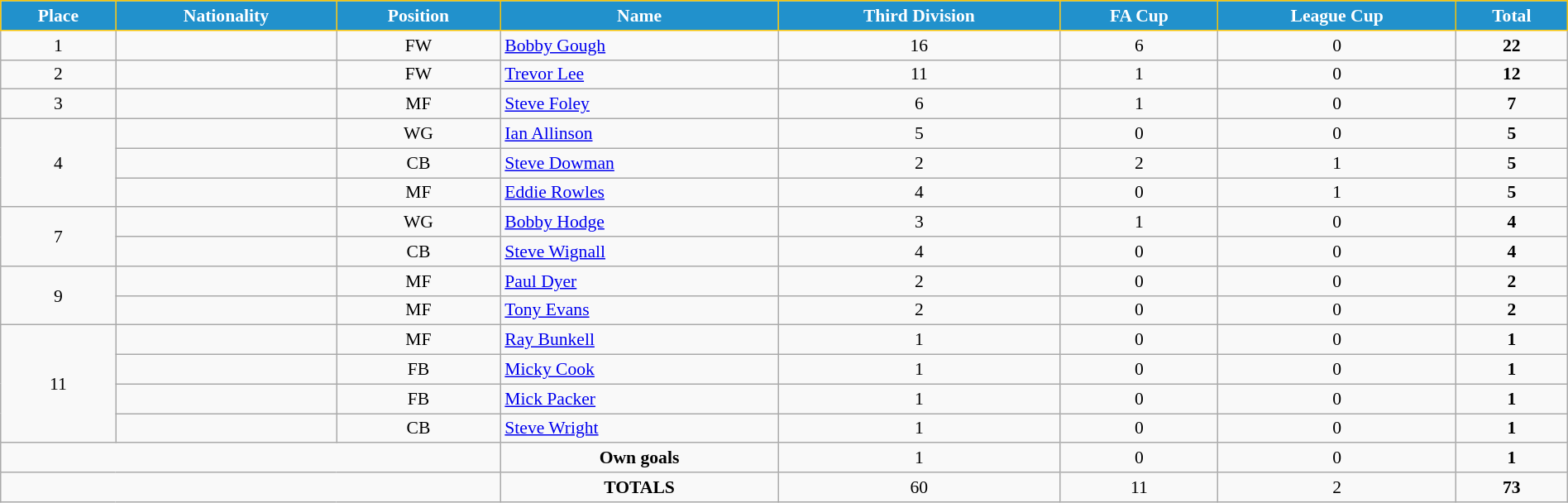<table class="wikitable" style="text-align:center; font-size:90%; width:100%;">
<tr>
<th style="background:#2191CC; color:white; border:1px solid #F7C408; text-align:center;">Place</th>
<th style="background:#2191CC; color:white; border:1px solid #F7C408; text-align:center;">Nationality</th>
<th style="background:#2191CC; color:white; border:1px solid #F7C408; text-align:center;">Position</th>
<th style="background:#2191CC; color:white; border:1px solid #F7C408; text-align:center;">Name</th>
<th style="background:#2191CC; color:white; border:1px solid #F7C408; text-align:center;">Third Division</th>
<th style="background:#2191CC; color:white; border:1px solid #F7C408; text-align:center;">FA Cup</th>
<th style="background:#2191CC; color:white; border:1px solid #F7C408; text-align:center;">League Cup</th>
<th style="background:#2191CC; color:white; border:1px solid #F7C408; text-align:center;">Total</th>
</tr>
<tr>
<td>1</td>
<td></td>
<td>FW</td>
<td align="left"><a href='#'>Bobby Gough</a></td>
<td>16</td>
<td>6</td>
<td>0</td>
<td><strong>22</strong></td>
</tr>
<tr>
<td>2</td>
<td></td>
<td>FW</td>
<td align="left"><a href='#'>Trevor Lee</a></td>
<td>11</td>
<td>1</td>
<td>0</td>
<td><strong>12</strong></td>
</tr>
<tr>
<td>3</td>
<td></td>
<td>MF</td>
<td align="left"><a href='#'>Steve Foley</a></td>
<td>6</td>
<td>1</td>
<td>0</td>
<td><strong>7</strong></td>
</tr>
<tr>
<td rowspan=3>4</td>
<td></td>
<td>WG</td>
<td align="left"><a href='#'>Ian Allinson</a></td>
<td>5</td>
<td>0</td>
<td>0</td>
<td><strong>5</strong></td>
</tr>
<tr>
<td></td>
<td>CB</td>
<td align="left"><a href='#'>Steve Dowman</a></td>
<td>2</td>
<td>2</td>
<td>1</td>
<td><strong>5</strong></td>
</tr>
<tr>
<td></td>
<td>MF</td>
<td align="left"><a href='#'>Eddie Rowles</a></td>
<td>4</td>
<td>0</td>
<td>1</td>
<td><strong>5</strong></td>
</tr>
<tr>
<td rowspan=2>7</td>
<td></td>
<td>WG</td>
<td align="left"><a href='#'>Bobby Hodge</a></td>
<td>3</td>
<td>1</td>
<td>0</td>
<td><strong>4</strong></td>
</tr>
<tr>
<td></td>
<td>CB</td>
<td align="left"><a href='#'>Steve Wignall</a></td>
<td>4</td>
<td>0</td>
<td>0</td>
<td><strong>4</strong></td>
</tr>
<tr>
<td rowspan=2>9</td>
<td></td>
<td>MF</td>
<td align="left"><a href='#'>Paul Dyer</a></td>
<td>2</td>
<td>0</td>
<td>0</td>
<td><strong>2</strong></td>
</tr>
<tr>
<td></td>
<td>MF</td>
<td align="left"><a href='#'>Tony Evans</a></td>
<td>2</td>
<td>0</td>
<td>0</td>
<td><strong>2</strong></td>
</tr>
<tr>
<td rowspan=4>11</td>
<td></td>
<td>MF</td>
<td align="left"><a href='#'>Ray Bunkell</a></td>
<td>1</td>
<td>0</td>
<td>0</td>
<td><strong>1</strong></td>
</tr>
<tr>
<td></td>
<td>FB</td>
<td align="left"><a href='#'>Micky Cook</a></td>
<td>1</td>
<td>0</td>
<td>0</td>
<td><strong>1</strong></td>
</tr>
<tr>
<td></td>
<td>FB</td>
<td align="left"><a href='#'>Mick Packer</a></td>
<td>1</td>
<td>0</td>
<td>0</td>
<td><strong>1</strong></td>
</tr>
<tr>
<td></td>
<td>CB</td>
<td align="left"><a href='#'>Steve Wright</a></td>
<td>1</td>
<td>0</td>
<td>0</td>
<td><strong>1</strong></td>
</tr>
<tr>
<td colspan="3"></td>
<td><strong>Own goals</strong></td>
<td>1</td>
<td>0</td>
<td>0</td>
<td><strong>1</strong></td>
</tr>
<tr>
<td colspan="3"></td>
<td><strong>TOTALS</strong></td>
<td>60</td>
<td>11</td>
<td>2</td>
<td><strong>73</strong></td>
</tr>
</table>
